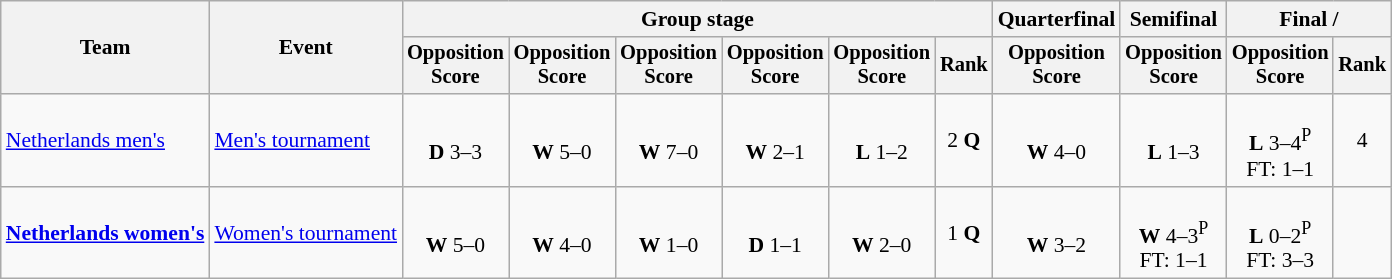<table class="wikitable" style="font-size:90%">
<tr>
<th rowspan=2>Team</th>
<th rowspan=2>Event</th>
<th colspan=6>Group stage</th>
<th>Quarterfinal</th>
<th>Semifinal</th>
<th colspan=2>Final / </th>
</tr>
<tr style="font-size:95%">
<th>Opposition<br>Score</th>
<th>Opposition<br>Score</th>
<th>Opposition<br>Score</th>
<th>Opposition<br>Score</th>
<th>Opposition<br>Score</th>
<th>Rank</th>
<th>Opposition<br>Score</th>
<th>Opposition<br>Score</th>
<th>Opposition<br>Score</th>
<th>Rank</th>
</tr>
<tr align=center>
<td align=left><a href='#'>Netherlands men's</a></td>
<td align=left><a href='#'>Men's tournament</a></td>
<td><br><strong>D</strong> 3–3</td>
<td><br><strong>W</strong> 5–0</td>
<td><br><strong>W</strong> 7–0</td>
<td><br><strong>W</strong> 2–1</td>
<td><br><strong>L</strong> 1–2</td>
<td>2 <strong>Q</strong></td>
<td><br><strong>W</strong> 4–0</td>
<td><br><strong>L</strong> 1–3</td>
<td><br><strong>L</strong> 3–4<sup>P</sup><br>FT: 1–1</td>
<td>4</td>
</tr>
<tr align=center>
<td align=left><strong><a href='#'>Netherlands women's</a></strong></td>
<td align=left><a href='#'>Women's tournament</a></td>
<td><br><strong>W</strong> 5–0</td>
<td><br><strong>W</strong> 4–0</td>
<td><br><strong>W</strong> 1–0</td>
<td><br><strong>D</strong> 1–1</td>
<td><br><strong>W</strong> 2–0</td>
<td>1 <strong>Q</strong></td>
<td><br><strong>W</strong> 3–2</td>
<td><br><strong>W</strong> 4–3<sup>P</sup><br>FT: 1–1</td>
<td><br><strong>L</strong> 0–2<sup>P</sup><br>FT: 3–3</td>
<td></td>
</tr>
</table>
